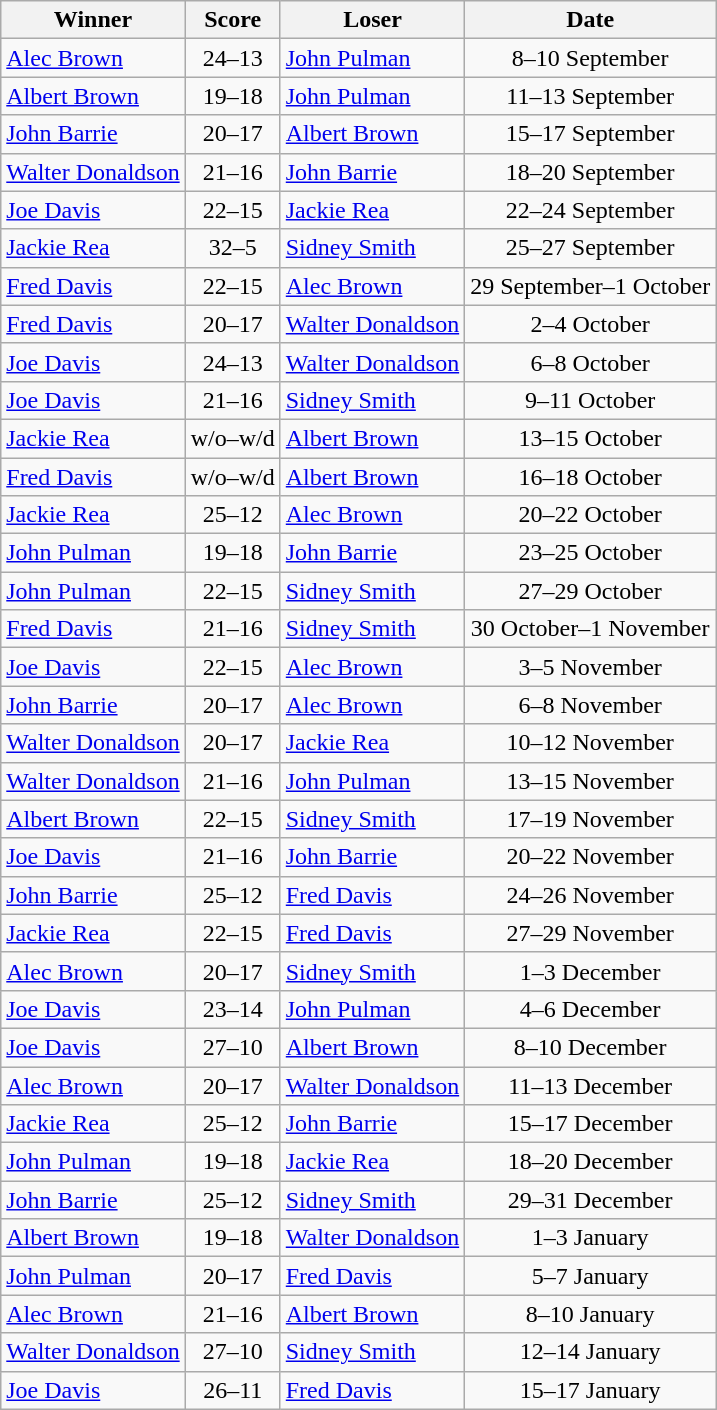<table class="wikitable" style="text-align:center">
<tr>
<th>Winner</th>
<th>Score</th>
<th>Loser</th>
<th>Date</th>
</tr>
<tr>
<td align=left><a href='#'>Alec Brown</a></td>
<td>24–13</td>
<td align=left><a href='#'>John Pulman</a></td>
<td>8–10 September</td>
</tr>
<tr>
<td align=left><a href='#'>Albert Brown</a></td>
<td>19–18</td>
<td align=left><a href='#'>John Pulman</a></td>
<td>11–13 September</td>
</tr>
<tr>
<td align=left><a href='#'>John Barrie</a></td>
<td>20–17</td>
<td align=left><a href='#'>Albert Brown</a></td>
<td>15–17 September</td>
</tr>
<tr>
<td align=left><a href='#'>Walter Donaldson</a></td>
<td>21–16</td>
<td align=left><a href='#'>John Barrie</a></td>
<td>18–20 September</td>
</tr>
<tr>
<td align=left><a href='#'>Joe Davis</a></td>
<td>22–15</td>
<td align=left><a href='#'>Jackie Rea</a></td>
<td>22–24 September</td>
</tr>
<tr>
<td align=left><a href='#'>Jackie Rea</a></td>
<td>32–5</td>
<td align=left><a href='#'>Sidney Smith</a></td>
<td>25–27 September</td>
</tr>
<tr>
<td align=left><a href='#'>Fred Davis</a></td>
<td>22–15</td>
<td align=left><a href='#'>Alec Brown</a></td>
<td>29 September–1 October</td>
</tr>
<tr>
<td align=left><a href='#'>Fred Davis</a></td>
<td>20–17</td>
<td align=left><a href='#'>Walter Donaldson</a></td>
<td>2–4 October</td>
</tr>
<tr>
<td align=left><a href='#'>Joe Davis</a></td>
<td>24–13</td>
<td align=left><a href='#'>Walter Donaldson</a></td>
<td>6–8 October</td>
</tr>
<tr>
<td align=left><a href='#'>Joe Davis</a></td>
<td>21–16</td>
<td align=left><a href='#'>Sidney Smith</a></td>
<td>9–11 October</td>
</tr>
<tr>
<td align=left><a href='#'>Jackie Rea</a></td>
<td>w/o–w/d</td>
<td align=left><a href='#'>Albert Brown</a></td>
<td>13–15 October</td>
</tr>
<tr>
<td align=left><a href='#'>Fred Davis</a></td>
<td>w/o–w/d</td>
<td align=left><a href='#'>Albert Brown</a></td>
<td>16–18 October</td>
</tr>
<tr>
<td align=left><a href='#'>Jackie Rea</a></td>
<td>25–12</td>
<td align=left><a href='#'>Alec Brown</a></td>
<td>20–22 October</td>
</tr>
<tr>
<td align=left><a href='#'>John Pulman</a></td>
<td>19–18</td>
<td align=left><a href='#'>John Barrie</a></td>
<td>23–25 October</td>
</tr>
<tr>
<td align=left><a href='#'>John Pulman</a></td>
<td>22–15</td>
<td align=left><a href='#'>Sidney Smith</a></td>
<td>27–29 October</td>
</tr>
<tr>
<td align=left><a href='#'>Fred Davis</a></td>
<td>21–16</td>
<td align=left><a href='#'>Sidney Smith</a></td>
<td>30 October–1 November</td>
</tr>
<tr>
<td align=left><a href='#'>Joe Davis</a></td>
<td>22–15</td>
<td align=left><a href='#'>Alec Brown</a></td>
<td>3–5 November</td>
</tr>
<tr>
<td align=left><a href='#'>John Barrie</a></td>
<td>20–17</td>
<td align=left><a href='#'>Alec Brown</a></td>
<td>6–8 November</td>
</tr>
<tr>
<td align=left><a href='#'>Walter Donaldson</a></td>
<td>20–17</td>
<td align=left><a href='#'>Jackie Rea</a></td>
<td>10–12 November</td>
</tr>
<tr>
<td align=left><a href='#'>Walter Donaldson</a></td>
<td>21–16</td>
<td align=left><a href='#'>John Pulman</a></td>
<td>13–15 November</td>
</tr>
<tr>
<td align=left><a href='#'>Albert Brown</a></td>
<td>22–15</td>
<td align=left><a href='#'>Sidney Smith</a></td>
<td>17–19 November</td>
</tr>
<tr>
<td align=left><a href='#'>Joe Davis</a></td>
<td>21–16</td>
<td align=left><a href='#'>John Barrie</a></td>
<td>20–22 November</td>
</tr>
<tr>
<td align=left><a href='#'>John Barrie</a></td>
<td>25–12</td>
<td align=left><a href='#'>Fred Davis</a></td>
<td>24–26 November</td>
</tr>
<tr>
<td align=left><a href='#'>Jackie Rea</a></td>
<td>22–15</td>
<td align=left><a href='#'>Fred Davis</a></td>
<td>27–29 November</td>
</tr>
<tr>
<td align=left><a href='#'>Alec Brown</a></td>
<td>20–17</td>
<td align=left><a href='#'>Sidney Smith</a></td>
<td>1–3 December</td>
</tr>
<tr>
<td align=left><a href='#'>Joe Davis</a></td>
<td>23–14</td>
<td align=left><a href='#'>John Pulman</a></td>
<td>4–6 December</td>
</tr>
<tr>
<td align=left><a href='#'>Joe Davis</a></td>
<td>27–10</td>
<td align=left><a href='#'>Albert Brown</a></td>
<td>8–10 December</td>
</tr>
<tr>
<td align=left><a href='#'>Alec Brown</a></td>
<td>20–17</td>
<td align=left><a href='#'>Walter Donaldson</a></td>
<td>11–13 December</td>
</tr>
<tr>
<td align=left><a href='#'>Jackie Rea</a></td>
<td>25–12</td>
<td align=left><a href='#'>John Barrie</a></td>
<td>15–17 December</td>
</tr>
<tr>
<td align=left><a href='#'>John Pulman</a></td>
<td>19–18</td>
<td align=left><a href='#'>Jackie Rea</a></td>
<td>18–20 December</td>
</tr>
<tr>
<td align=left><a href='#'>John Barrie</a></td>
<td>25–12</td>
<td align=left><a href='#'>Sidney Smith</a></td>
<td>29–31 December</td>
</tr>
<tr>
<td align=left><a href='#'>Albert Brown</a></td>
<td>19–18</td>
<td align=left><a href='#'>Walter Donaldson</a></td>
<td>1–3 January</td>
</tr>
<tr>
<td align=left><a href='#'>John Pulman</a></td>
<td>20–17</td>
<td align=left><a href='#'>Fred Davis</a></td>
<td>5–7 January</td>
</tr>
<tr>
<td align=left><a href='#'>Alec Brown</a></td>
<td>21–16</td>
<td align=left><a href='#'>Albert Brown</a></td>
<td>8–10 January</td>
</tr>
<tr>
<td align=left><a href='#'>Walter Donaldson</a></td>
<td>27–10</td>
<td align=left><a href='#'>Sidney Smith</a></td>
<td>12–14 January</td>
</tr>
<tr>
<td align=left><a href='#'>Joe Davis</a></td>
<td>26–11</td>
<td align=left><a href='#'>Fred Davis</a></td>
<td>15–17 January</td>
</tr>
</table>
